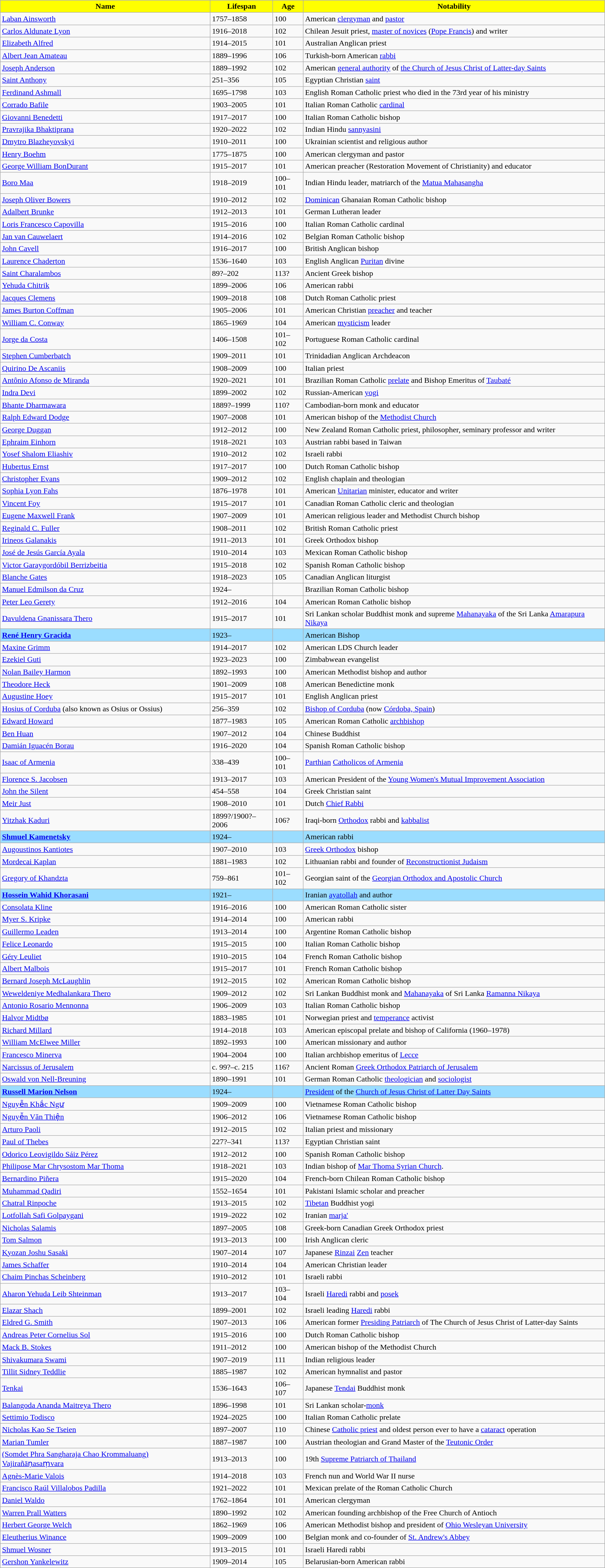<table class="wikitable sortable">
<tr>
<th style="background-color: yellow">Name</th>
<th style="background-color: yellow">Lifespan</th>
<th style="background-color: yellow">Age</th>
<th style="background-color: yellow">Notability</th>
</tr>
<tr>
<td><a href='#'>Laban Ainsworth</a></td>
<td>1757–1858</td>
<td>100</td>
<td>American <a href='#'>clergyman</a> and <a href='#'>pastor</a></td>
</tr>
<tr>
<td><a href='#'>Carlos Aldunate Lyon</a></td>
<td>1916–2018</td>
<td>102</td>
<td>Chilean Jesuit priest, <a href='#'>master of novices</a> (<a href='#'>Pope Francis</a>) and writer</td>
</tr>
<tr>
<td><a href='#'>Elizabeth Alfred</a></td>
<td>1914–2015</td>
<td>101</td>
<td>Australian Anglican priest</td>
</tr>
<tr>
<td><a href='#'>Albert Jean Amateau</a></td>
<td>1889–1996</td>
<td>106</td>
<td>Turkish-born American <a href='#'>rabbi</a></td>
</tr>
<tr>
<td><a href='#'>Joseph Anderson</a></td>
<td>1889–1992</td>
<td>102</td>
<td>American <a href='#'>general authority</a> of <a href='#'>the Church of Jesus Christ of Latter-day Saints</a></td>
</tr>
<tr>
<td><a href='#'>Saint Anthony</a></td>
<td>251–356</td>
<td>105</td>
<td>Egyptian Christian <a href='#'>saint</a></td>
</tr>
<tr>
<td><a href='#'>Ferdinand Ashmall</a></td>
<td>1695–1798</td>
<td>103</td>
<td>English Roman Catholic priest who died in the 73rd year of his ministry</td>
</tr>
<tr>
<td><a href='#'>Corrado Bafile</a></td>
<td>1903–2005</td>
<td>101</td>
<td>Italian Roman Catholic <a href='#'>cardinal</a></td>
</tr>
<tr>
<td><a href='#'>Giovanni Benedetti</a></td>
<td>1917–2017</td>
<td>100</td>
<td>Italian Roman Catholic bishop</td>
</tr>
<tr>
<td><a href='#'>Pravrajika Bhaktiprana</a></td>
<td>1920–2022</td>
<td>102</td>
<td>Indian Hindu <a href='#'>sannyasini</a></td>
</tr>
<tr>
<td><a href='#'>Dmytro Blazheyovskyi</a></td>
<td>1910–2011</td>
<td>100</td>
<td>Ukrainian scientist and religious author</td>
</tr>
<tr>
<td><a href='#'>Henry Boehm</a></td>
<td>1775–1875</td>
<td>100</td>
<td>American clergyman and pastor</td>
</tr>
<tr>
<td><a href='#'>George William BonDurant</a></td>
<td>1915–2017</td>
<td>101</td>
<td>American preacher (Restoration Movement of Christianity) and educator</td>
</tr>
<tr>
<td><a href='#'>Boro Maa</a></td>
<td>1918–2019</td>
<td>100–101</td>
<td>Indian Hindu leader, matriarch of the <a href='#'>Matua Mahasangha</a></td>
</tr>
<tr>
<td><a href='#'>Joseph Oliver Bowers</a></td>
<td>1910–2012</td>
<td>102</td>
<td><a href='#'>Dominican</a> Ghanaian Roman Catholic bishop</td>
</tr>
<tr>
<td><a href='#'>Adalbert Brunke</a></td>
<td>1912–2013</td>
<td>101</td>
<td>German Lutheran leader</td>
</tr>
<tr>
<td><a href='#'>Loris Francesco Capovilla</a></td>
<td>1915–2016</td>
<td>100</td>
<td>Italian Roman Catholic cardinal</td>
</tr>
<tr>
<td><a href='#'>Jan van Cauwelaert</a></td>
<td>1914–2016</td>
<td>102</td>
<td>Belgian Roman Catholic bishop</td>
</tr>
<tr>
<td><a href='#'>John Cavell</a></td>
<td>1916–2017</td>
<td>100</td>
<td>British Anglican bishop</td>
</tr>
<tr>
<td><a href='#'>Laurence Chaderton</a></td>
<td>1536–1640</td>
<td>103</td>
<td>English Anglican <a href='#'>Puritan</a> divine</td>
</tr>
<tr>
<td><a href='#'>Saint Charalambos</a></td>
<td>89?–202</td>
<td>113?</td>
<td>Ancient Greek bishop</td>
</tr>
<tr>
<td><a href='#'>Yehuda Chitrik</a></td>
<td>1899–2006</td>
<td>106</td>
<td>American rabbi</td>
</tr>
<tr>
<td><a href='#'>Jacques Clemens</a></td>
<td>1909–2018</td>
<td>108</td>
<td>Dutch Roman Catholic priest</td>
</tr>
<tr>
<td><a href='#'>James Burton Coffman</a></td>
<td>1905–2006</td>
<td>101</td>
<td>American Christian <a href='#'>preacher</a> and teacher</td>
</tr>
<tr>
<td><a href='#'>William C. Conway</a></td>
<td>1865–1969</td>
<td>104</td>
<td>American <a href='#'>mysticism</a> leader</td>
</tr>
<tr>
<td><a href='#'>Jorge da Costa</a></td>
<td>1406–1508</td>
<td>101–102</td>
<td>Portuguese Roman Catholic cardinal</td>
</tr>
<tr>
<td><a href='#'>Stephen Cumberbatch</a></td>
<td>1909–2011</td>
<td>101</td>
<td>Trinidadian Anglican Archdeacon</td>
</tr>
<tr>
<td><a href='#'>Quirino De Ascaniis</a></td>
<td>1908–2009</td>
<td>100</td>
<td>Italian priest</td>
</tr>
<tr>
<td><a href='#'>Antônio Afonso de Miranda</a></td>
<td>1920–2021</td>
<td>101</td>
<td>Brazilian Roman Catholic <a href='#'>prelate</a> and Bishop Emeritus of <a href='#'>Taubaté</a></td>
</tr>
<tr>
<td><a href='#'>Indra Devi</a></td>
<td>1899–2002</td>
<td>102</td>
<td>Russian-American <a href='#'>yogi</a></td>
</tr>
<tr>
<td><a href='#'>Bhante Dharmawara</a></td>
<td>1889?–1999</td>
<td>110?</td>
<td>Cambodian-born monk and educator</td>
</tr>
<tr>
<td><a href='#'>Ralph Edward Dodge</a></td>
<td>1907–2008</td>
<td>101</td>
<td>American bishop of the <a href='#'>Methodist Church</a></td>
</tr>
<tr>
<td><a href='#'>George Duggan</a></td>
<td>1912–2012</td>
<td>100</td>
<td>New Zealand Roman Catholic priest, philosopher, seminary professor and writer</td>
</tr>
<tr>
<td><a href='#'>Ephraim Einhorn</a></td>
<td>1918–2021</td>
<td>103</td>
<td>Austrian rabbi based in Taiwan</td>
</tr>
<tr>
<td><a href='#'>Yosef Shalom Eliashiv</a></td>
<td>1910–2012</td>
<td>102</td>
<td>Israeli rabbi</td>
</tr>
<tr>
<td><a href='#'>Hubertus Ernst</a></td>
<td>1917–2017</td>
<td>100</td>
<td>Dutch Roman Catholic bishop</td>
</tr>
<tr>
<td><a href='#'>Christopher Evans</a></td>
<td>1909–2012</td>
<td>102</td>
<td>English chaplain and theologian</td>
</tr>
<tr>
<td><a href='#'>Sophia Lyon Fahs</a></td>
<td>1876–1978</td>
<td>101</td>
<td>American <a href='#'>Unitarian</a> minister, educator and writer</td>
</tr>
<tr>
<td><a href='#'>Vincent Foy</a></td>
<td>1915–2017</td>
<td>101</td>
<td>Canadian Roman Catholic cleric and theologian</td>
</tr>
<tr>
<td><a href='#'>Eugene Maxwell Frank</a></td>
<td>1907–2009</td>
<td>101</td>
<td>American religious leader and Methodist Church bishop</td>
</tr>
<tr>
<td><a href='#'>Reginald C. Fuller</a></td>
<td>1908–2011</td>
<td>102</td>
<td>British Roman Catholic priest</td>
</tr>
<tr>
<td><a href='#'>Irineos Galanakis</a></td>
<td>1911–2013</td>
<td>101</td>
<td>Greek Orthodox bishop</td>
</tr>
<tr>
<td><a href='#'>José de Jesús García Ayala</a></td>
<td>1910–2014</td>
<td>103</td>
<td>Mexican Roman Catholic bishop</td>
</tr>
<tr>
<td><a href='#'>Victor Garaygordóbil Berrizbeitia</a></td>
<td>1915–2018</td>
<td>102</td>
<td>Spanish Roman Catholic bishop</td>
</tr>
<tr>
<td><a href='#'>Blanche Gates</a></td>
<td>1918–2023</td>
<td>105</td>
<td>Canadian Anglican liturgist</td>
</tr>
<tr>
<td><a href='#'>Manuel Edmilson da Cruz</a></td>
<td>1924–</td>
<td></td>
<td>Brazilian Roman Catholic bishop</td>
</tr>
<tr>
<td><a href='#'>Peter Leo Gerety</a></td>
<td>1912–2016</td>
<td>104</td>
<td>American Roman Catholic bishop</td>
</tr>
<tr>
<td><a href='#'>Davuldena Gnanissara Thero</a></td>
<td>1915–2017</td>
<td>101</td>
<td>Sri Lankan scholar Buddhist monk and supreme <a href='#'>Mahanayaka</a> of the Sri Lanka <a href='#'>Amarapura Nikaya</a></td>
</tr>
<tr style="background-color: #9BDDFF">
<td><strong><a href='#'>René Henry Gracida</a></strong></td>
<td>1923–</td>
<td></td>
<td>American Bishop</td>
</tr>
<tr>
<td><a href='#'>Maxine Grimm</a></td>
<td>1914–2017</td>
<td>102</td>
<td>American LDS Church leader</td>
</tr>
<tr>
<td><a href='#'>Ezekiel Guti</a></td>
<td>1923–2023</td>
<td>100</td>
<td>Zimbabwean evangelist</td>
</tr>
<tr>
<td><a href='#'>Nolan Bailey Harmon</a></td>
<td>1892–1993</td>
<td>100</td>
<td>American Methodist bishop and author</td>
</tr>
<tr>
<td><a href='#'>Theodore Heck</a></td>
<td>1901–2009</td>
<td>108</td>
<td>American Benedictine monk</td>
</tr>
<tr>
<td><a href='#'>Augustine Hoey</a></td>
<td>1915–2017</td>
<td>101</td>
<td>English Anglican priest</td>
</tr>
<tr>
<td><a href='#'>Hosius of Corduba</a> (also known as Osius or Ossius)</td>
<td>256–359</td>
<td>102</td>
<td><a href='#'>Bishop of Corduba</a> (now <a href='#'>Córdoba, Spain</a>)</td>
</tr>
<tr>
<td><a href='#'>Edward Howard</a></td>
<td>1877–1983</td>
<td>105</td>
<td>American Roman Catholic <a href='#'>archbishop</a></td>
</tr>
<tr>
<td><a href='#'>Ben Huan</a></td>
<td>1907–2012</td>
<td>104</td>
<td>Chinese Buddhist</td>
</tr>
<tr>
<td><a href='#'>Damián Iguacén Borau</a></td>
<td>1916–2020</td>
<td>104</td>
<td>Spanish Roman Catholic bishop</td>
</tr>
<tr>
<td><a href='#'>Isaac of Armenia</a></td>
<td>338–439</td>
<td>100–101</td>
<td><a href='#'>Parthian</a> <a href='#'>Catholicos of Armenia</a></td>
</tr>
<tr>
<td><a href='#'>Florence S. Jacobsen</a></td>
<td>1913–2017</td>
<td>103</td>
<td>American President of the <a href='#'>Young Women's Mutual Improvement Association</a></td>
</tr>
<tr>
<td><a href='#'>John the Silent</a></td>
<td>454–558</td>
<td>104</td>
<td>Greek Christian saint</td>
</tr>
<tr>
<td><a href='#'>Meir Just</a></td>
<td>1908–2010</td>
<td>101</td>
<td>Dutch <a href='#'>Chief Rabbi</a></td>
</tr>
<tr>
<td><a href='#'>Yitzhak Kaduri</a></td>
<td>1899?/1900?–2006</td>
<td>106?</td>
<td>Iraqi-born <a href='#'>Orthodox</a> rabbi and <a href='#'>kabbalist</a></td>
</tr>
<tr style="background-color: #9BDDFF">
<td><strong><a href='#'>Shmuel Kamenetsky</a></strong></td>
<td>1924–</td>
<td></td>
<td>American rabbi </td>
</tr>
<tr>
<td><a href='#'>Augoustinos Kantiotes</a></td>
<td>1907–2010</td>
<td>103</td>
<td><a href='#'>Greek Orthodox</a> bishop</td>
</tr>
<tr>
<td><a href='#'>Mordecai Kaplan</a></td>
<td>1881–1983</td>
<td>102</td>
<td>Lithuanian rabbi and founder of <a href='#'>Reconstructionist Judaism</a></td>
</tr>
<tr>
<td><a href='#'>Gregory of Khandzta</a></td>
<td>759–861</td>
<td>101–102</td>
<td>Georgian saint of the <a href='#'>Georgian Orthodox and Apostolic Church</a></td>
</tr>
<tr style="background-color: #9BDDFF">
<td><strong><a href='#'>Hossein Wahid Khorasani</a></strong></td>
<td>1921–</td>
<td></td>
<td>Iranian <a href='#'>ayatollah</a> and author</td>
</tr>
<tr>
<td><a href='#'>Consolata Kline</a></td>
<td>1916–2016</td>
<td>100</td>
<td>American Roman Catholic sister</td>
</tr>
<tr>
<td><a href='#'>Myer S. Kripke</a></td>
<td>1914–2014</td>
<td>100</td>
<td>American rabbi</td>
</tr>
<tr>
<td><a href='#'>Guillermo Leaden</a></td>
<td>1913–2014</td>
<td>100</td>
<td>Argentine Roman Catholic bishop</td>
</tr>
<tr>
<td><a href='#'>Felice Leonardo</a></td>
<td>1915–2015</td>
<td>100</td>
<td>Italian Roman Catholic bishop</td>
</tr>
<tr>
<td><a href='#'>Géry Leuliet</a></td>
<td>1910–2015</td>
<td>104</td>
<td>French Roman Catholic bishop</td>
</tr>
<tr>
<td><a href='#'>Albert Malbois</a></td>
<td>1915–2017</td>
<td>101</td>
<td>French Roman Catholic bishop</td>
</tr>
<tr>
<td><a href='#'>Bernard Joseph McLaughlin</a></td>
<td>1912–2015</td>
<td>102</td>
<td>American Roman Catholic bishop</td>
</tr>
<tr>
<td><a href='#'>Weweldeniye Medhalankara Thero</a></td>
<td>1909–2012</td>
<td>102</td>
<td>Sri Lankan Buddhist monk and <a href='#'>Mahanayaka</a> of Sri Lanka <a href='#'>Ramanna Nikaya</a></td>
</tr>
<tr>
<td><a href='#'>Antonio Rosario Mennonna</a></td>
<td>1906–2009</td>
<td>103</td>
<td>Italian Roman Catholic bishop</td>
</tr>
<tr>
<td><a href='#'>Halvor Midtbø</a></td>
<td>1883–1985</td>
<td>101</td>
<td>Norwegian priest and <a href='#'>temperance</a> activist</td>
</tr>
<tr>
<td><a href='#'>Richard Millard</a></td>
<td>1914–2018</td>
<td>103</td>
<td>American episcopal prelate and bishop of California (1960–1978)</td>
</tr>
<tr>
<td><a href='#'>William McElwee Miller</a></td>
<td>1892–1993</td>
<td>100</td>
<td>American missionary and author</td>
</tr>
<tr>
<td><a href='#'>Francesco Minerva</a></td>
<td>1904–2004</td>
<td>100</td>
<td>Italian archbishop emeritus of <a href='#'>Lecce</a></td>
</tr>
<tr>
<td><a href='#'>Narcissus of Jerusalem</a></td>
<td>c. 99?–c. 215</td>
<td>116?</td>
<td>Ancient Roman <a href='#'>Greek Orthodox Patriarch of Jerusalem</a></td>
</tr>
<tr>
<td><a href='#'>Oswald von Nell-Breuning</a></td>
<td>1890–1991</td>
<td>101</td>
<td>German Roman Catholic <a href='#'>theologician</a> and <a href='#'>sociologist</a></td>
</tr>
<tr style="background-color: #9BDDFF">
<td><strong><a href='#'>Russell Marion Nelson</a></strong></td>
<td>1924–</td>
<td></td>
<td><a href='#'>President</a> of the <a href='#'>Church of Jesus Christ of Latter Day Saints</a></td>
</tr>
<tr>
<td><a href='#'>Nguyễn Khắc Ngư</a></td>
<td>1909–2009</td>
<td>100</td>
<td>Vietnamese Roman Catholic bishop</td>
</tr>
<tr>
<td><a href='#'>Nguyễn Văn Thiện</a></td>
<td>1906–2012</td>
<td>106</td>
<td>Vietnamese Roman Catholic bishop</td>
</tr>
<tr>
<td><a href='#'>Arturo Paoli</a></td>
<td>1912–2015</td>
<td>102</td>
<td>Italian priest and missionary</td>
</tr>
<tr>
<td><a href='#'>Paul of Thebes</a></td>
<td>227?–341</td>
<td>113?</td>
<td>Egyptian Christian saint</td>
</tr>
<tr>
<td><a href='#'>Odorico Leovigildo Sáiz Pérez</a></td>
<td>1912–2012</td>
<td>100</td>
<td>Spanish Roman Catholic bishop</td>
</tr>
<tr>
<td><a href='#'>Philipose Mar Chrysostom Mar Thoma</a></td>
<td>1918–2021</td>
<td>103</td>
<td>Indian bishop of <a href='#'>Mar Thoma Syrian Church</a>.</td>
</tr>
<tr>
<td><a href='#'>Bernardino Piñera</a></td>
<td>1915–2020</td>
<td>104</td>
<td>French-born Chilean Roman Catholic bishop</td>
</tr>
<tr>
<td><a href='#'>Muhammad Qadiri</a></td>
<td>1552–1654</td>
<td>101</td>
<td>Pakistani Islamic scholar and preacher</td>
</tr>
<tr>
<td><a href='#'>Chatral Rinpoche</a></td>
<td>1913–2015</td>
<td>102</td>
<td><a href='#'>Tibetan</a> Buddhist yogi</td>
</tr>
<tr>
<td><a href='#'>Lotfollah Safi Golpaygani</a></td>
<td>1919–2022</td>
<td>102</td>
<td>Iranian <a href='#'>marja'</a></td>
</tr>
<tr>
<td><a href='#'>Nicholas Salamis</a></td>
<td>1897–2005</td>
<td>108</td>
<td>Greek-born Canadian Greek Orthodox priest</td>
</tr>
<tr>
<td><a href='#'>Tom Salmon</a></td>
<td>1913–2013</td>
<td>100</td>
<td>Irish Anglican cleric</td>
</tr>
<tr>
<td><a href='#'>Kyozan Joshu Sasaki</a></td>
<td>1907–2014</td>
<td>107</td>
<td>Japanese <a href='#'>Rinzai</a> <a href='#'>Zen</a> teacher</td>
</tr>
<tr>
<td><a href='#'>James Schaffer</a></td>
<td>1910–2014</td>
<td>104</td>
<td>American Christian leader</td>
</tr>
<tr>
<td><a href='#'>Chaim Pinchas Scheinberg</a></td>
<td>1910–2012</td>
<td>101</td>
<td>Israeli rabbi</td>
</tr>
<tr>
<td><a href='#'>Aharon Yehuda Leib Shteinman</a></td>
<td>1913–2017</td>
<td>103–104</td>
<td>Israeli <a href='#'>Haredi</a> rabbi and <a href='#'>posek</a></td>
</tr>
<tr>
<td><a href='#'>Elazar Shach</a></td>
<td>1899–2001</td>
<td>102</td>
<td>Israeli leading <a href='#'>Haredi</a> rabbi</td>
</tr>
<tr>
<td><a href='#'>Eldred G. Smith</a></td>
<td>1907–2013</td>
<td>106</td>
<td>American former <a href='#'>Presiding Patriarch</a> of The Church of Jesus Christ of Latter-day Saints</td>
</tr>
<tr>
<td><a href='#'>Andreas Peter Cornelius Sol</a></td>
<td>1915–2016</td>
<td>100</td>
<td>Dutch Roman Catholic bishop</td>
</tr>
<tr>
<td><a href='#'>Mack B. Stokes</a></td>
<td>1911–2012</td>
<td>100</td>
<td>American bishop of the Methodist Church</td>
</tr>
<tr>
<td><a href='#'>Shivakumara Swami</a></td>
<td>1907–2019</td>
<td>111</td>
<td>Indian religious leader</td>
</tr>
<tr>
<td><a href='#'>Tillit Sidney Teddlie</a></td>
<td>1885–1987</td>
<td>102</td>
<td>American hymnalist and pastor</td>
</tr>
<tr>
<td><a href='#'>Tenkai</a></td>
<td>1536–1643</td>
<td>106–107</td>
<td>Japanese <a href='#'>Tendai</a> Buddhist monk</td>
</tr>
<tr>
<td><a href='#'>Balangoda Ananda Maitreya Thero</a></td>
<td>1896–1998</td>
<td>101</td>
<td>Sri Lankan scholar-<a href='#'>monk</a></td>
</tr>
<tr>
<td><a href='#'>Settimio Todisco</a></td>
<td>1924–2025</td>
<td>100</td>
<td>Italian Roman Catholic prelate</td>
</tr>
<tr>
<td><a href='#'>Nicholas Kao Se Tseien</a></td>
<td>1897–2007</td>
<td>110</td>
<td>Chinese <a href='#'>Catholic priest</a> and oldest person ever to have a <a href='#'>cataract</a> operation</td>
</tr>
<tr>
<td><a href='#'>Marian Tumler</a></td>
<td>1887–1987</td>
<td>100</td>
<td>Austrian theologian and Grand Master of the <a href='#'>Teutonic Order</a></td>
</tr>
<tr>
<td><a href='#'>(Somdet Phra Sangharaja Chao Krommaluang) Vajirañāṇasaṃvara</a></td>
<td>1913–2013</td>
<td>100</td>
<td>19th <a href='#'>Supreme Patriarch of Thailand</a></td>
</tr>
<tr>
<td><a href='#'>Agnès-Marie Valois</a></td>
<td>1914–2018</td>
<td>103</td>
<td>French nun and World War II nurse</td>
</tr>
<tr>
<td><a href='#'>Francisco Raúl Villalobos Padilla</a></td>
<td>1921–2022</td>
<td>101</td>
<td>Mexican prelate of the Roman Catholic Church</td>
</tr>
<tr>
<td><a href='#'>Daniel Waldo</a></td>
<td>1762–1864</td>
<td>101</td>
<td>American clergyman</td>
</tr>
<tr>
<td><a href='#'>Warren Prall Watters</a></td>
<td>1890–1992</td>
<td>102</td>
<td>American founding archbishop of the Free Church of Antioch</td>
</tr>
<tr>
<td><a href='#'>Herbert George Welch</a></td>
<td>1862–1969</td>
<td>106</td>
<td>American Methodist bishop and president of <a href='#'>Ohio Wesleyan University</a></td>
</tr>
<tr>
<td><a href='#'>Eleutherius Winance</a></td>
<td>1909–2009</td>
<td>100</td>
<td>Belgian monk and co-founder of <a href='#'>St. Andrew's Abbey</a></td>
</tr>
<tr>
<td><a href='#'>Shmuel Wosner</a></td>
<td>1913–2015</td>
<td>101</td>
<td>Israeli Haredi rabbi</td>
</tr>
<tr>
<td><a href='#'>Gershon Yankelewitz</a></td>
<td>1909–2014</td>
<td>105</td>
<td>Belarusian-born American rabbi</td>
</tr>
</table>
